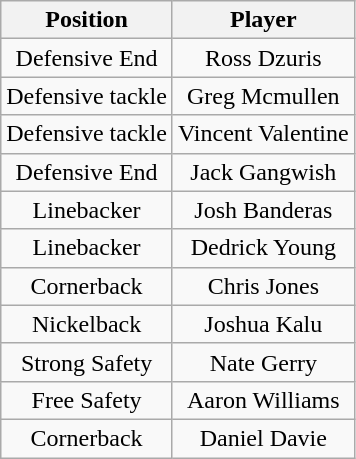<table class="wikitable" style="text-align: center;">
<tr>
<th>Position</th>
<th>Player</th>
</tr>
<tr>
<td>Defensive End</td>
<td>Ross Dzuris</td>
</tr>
<tr>
<td>Defensive tackle</td>
<td>Greg Mcmullen</td>
</tr>
<tr>
<td>Defensive tackle</td>
<td>Vincent Valentine</td>
</tr>
<tr>
<td>Defensive End</td>
<td>Jack Gangwish</td>
</tr>
<tr>
<td>Linebacker</td>
<td>Josh Banderas</td>
</tr>
<tr>
<td>Linebacker</td>
<td>Dedrick Young</td>
</tr>
<tr>
<td>Cornerback</td>
<td>Chris Jones</td>
</tr>
<tr>
<td>Nickelback</td>
<td>Joshua Kalu</td>
</tr>
<tr>
<td>Strong Safety</td>
<td>Nate Gerry</td>
</tr>
<tr>
<td>Free Safety</td>
<td>Aaron Williams</td>
</tr>
<tr>
<td>Cornerback</td>
<td>Daniel Davie</td>
</tr>
</table>
